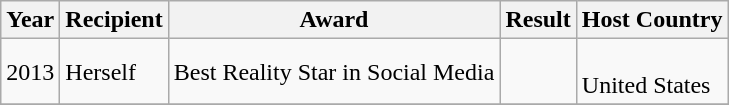<table class="wikitable">
<tr>
<th>Year</th>
<th>Recipient</th>
<th>Award</th>
<th>Result</th>
<th>Host Country</th>
</tr>
<tr>
<td>2013</td>
<td>Herself</td>
<td>Best Reality Star in Social Media</td>
<td></td>
<td> <br> United States</td>
</tr>
<tr>
</tr>
</table>
